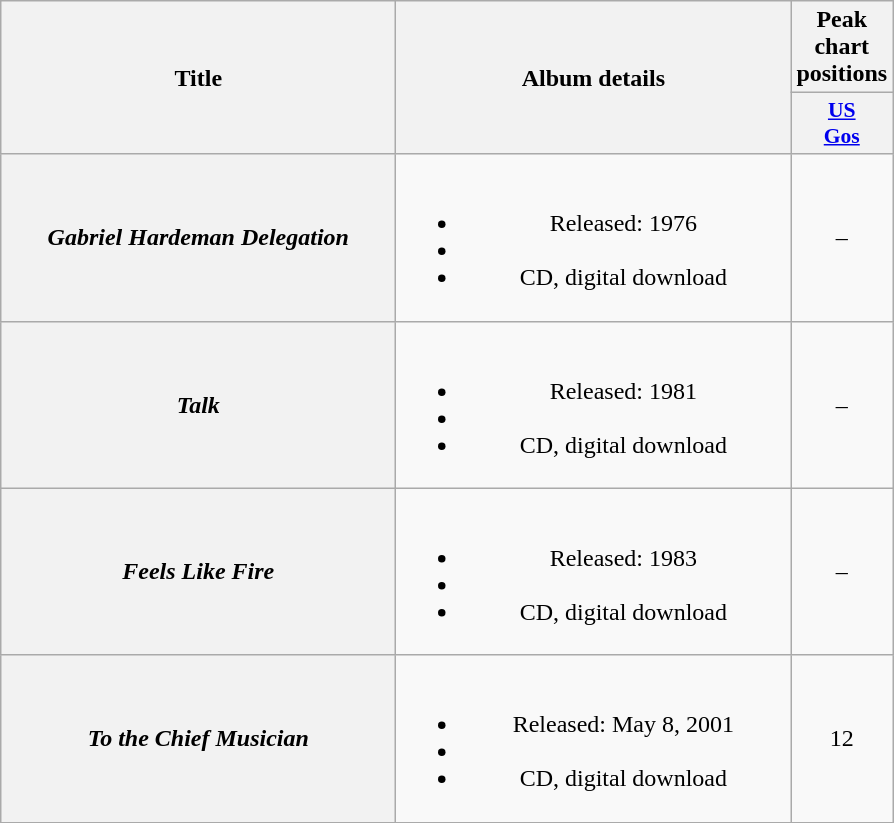<table class="wikitable plainrowheaders" style="text-align:center;">
<tr>
<th scope="col" rowspan="2" style="width:16em;">Title</th>
<th scope="col" rowspan="2" style="width:16em;">Album details</th>
<th scope="col" colspan="1">Peak chart positions</th>
</tr>
<tr>
<th style="width:3em; font-size:90%"><a href='#'>US<br>Gos</a></th>
</tr>
<tr>
<th scope="row"><em>Gabriel Hardeman Delegation</em></th>
<td><br><ul><li>Released: 1976</li><li></li><li>CD, digital download</li></ul></td>
<td>–</td>
</tr>
<tr>
<th scope="row"><em>Talk</em></th>
<td><br><ul><li>Released: 1981</li><li></li><li>CD, digital download</li></ul></td>
<td>–</td>
</tr>
<tr>
<th scope="row"><em>Feels Like Fire</em></th>
<td><br><ul><li>Released: 1983</li><li></li><li>CD, digital download</li></ul></td>
<td>–</td>
</tr>
<tr>
<th scope="row"><em>To the Chief Musician</em></th>
<td><br><ul><li>Released: May 8, 2001</li><li></li><li>CD, digital download</li></ul></td>
<td>12</td>
</tr>
</table>
